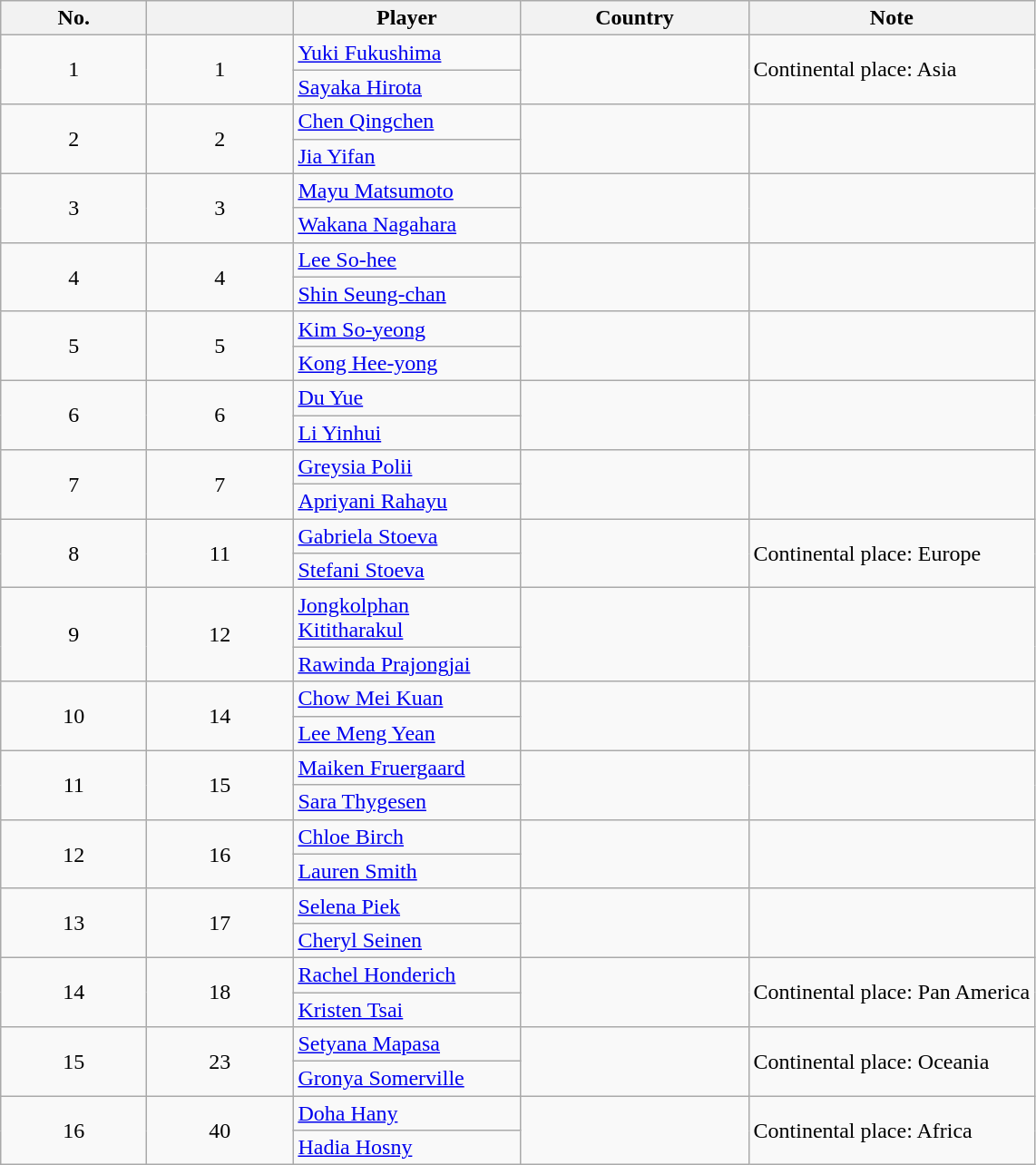<table class="wikitable sortable" style="text-align:center">
<tr>
<th width="100">No.</th>
<th width="100"></th>
<th width="160">Player</th>
<th width="160">Country</th>
<th>Note</th>
</tr>
<tr>
<td rowspan="2">1</td>
<td rowspan="2">1</td>
<td align="left"><a href='#'>Yuki Fukushima</a></td>
<td rowspan="2" align="left"></td>
<td rowspan="2" align="left">Continental place: Asia</td>
</tr>
<tr>
<td align="left"><a href='#'>Sayaka Hirota</a></td>
</tr>
<tr>
<td rowspan="2">2</td>
<td rowspan="2">2</td>
<td align="left"><a href='#'>Chen Qingchen</a></td>
<td rowspan="2" align="left"></td>
<td rowspan="2"></td>
</tr>
<tr>
<td align="left"><a href='#'>Jia Yifan</a></td>
</tr>
<tr>
<td rowspan="2">3</td>
<td rowspan="2">3</td>
<td align="left"><a href='#'>Mayu Matsumoto</a></td>
<td rowspan="2" align="left"></td>
<td rowspan="2"></td>
</tr>
<tr>
<td align="left"><a href='#'>Wakana Nagahara</a></td>
</tr>
<tr>
<td rowspan="2">4</td>
<td rowspan="2">4</td>
<td align="left"><a href='#'>Lee So-hee</a></td>
<td rowspan="2" align="left"></td>
<td rowspan="2"></td>
</tr>
<tr>
<td align="left"><a href='#'>Shin Seung-chan</a></td>
</tr>
<tr>
<td rowspan="2">5</td>
<td rowspan="2">5</td>
<td align="left"><a href='#'>Kim So-yeong</a></td>
<td rowspan="2" align="left"></td>
<td rowspan="2"></td>
</tr>
<tr>
<td align="left"><a href='#'>Kong Hee-yong</a></td>
</tr>
<tr>
<td rowspan="2">6</td>
<td rowspan="2">6</td>
<td align="left"><a href='#'>Du Yue</a></td>
<td rowspan="2" align="left"></td>
<td rowspan="2"></td>
</tr>
<tr>
<td align="left"><a href='#'>Li Yinhui</a></td>
</tr>
<tr>
<td rowspan="2">7</td>
<td rowspan="2">7</td>
<td align="left"><a href='#'>Greysia Polii</a></td>
<td rowspan="2" align="left"></td>
<td rowspan="2"></td>
</tr>
<tr>
<td align="left"><a href='#'>Apriyani Rahayu</a></td>
</tr>
<tr>
<td rowspan="2">8</td>
<td rowspan="2">11</td>
<td align="left"><a href='#'>Gabriela Stoeva</a></td>
<td rowspan="2" align="left"></td>
<td rowspan="2" align="left">Continental place: Europe</td>
</tr>
<tr>
<td align="left"><a href='#'>Stefani Stoeva</a></td>
</tr>
<tr>
<td rowspan="2">9</td>
<td rowspan="2">12</td>
<td align="left"><a href='#'>Jongkolphan Kititharakul</a></td>
<td rowspan="2" align="left"></td>
<td rowspan="2"></td>
</tr>
<tr>
<td align="left"><a href='#'>Rawinda Prajongjai</a></td>
</tr>
<tr>
<td rowspan="2">10</td>
<td rowspan="2">14</td>
<td align="left"><a href='#'>Chow Mei Kuan</a></td>
<td rowspan="2" align="left"></td>
<td rowspan="2"></td>
</tr>
<tr>
<td align="left"><a href='#'>Lee Meng Yean</a></td>
</tr>
<tr>
<td rowspan="2">11</td>
<td rowspan="2">15</td>
<td align="left"><a href='#'>Maiken Fruergaard</a></td>
<td rowspan="2" align="left"></td>
<td rowspan="2"></td>
</tr>
<tr>
<td align="left"><a href='#'>Sara Thygesen</a></td>
</tr>
<tr>
<td rowspan="2">12</td>
<td rowspan="2">16</td>
<td align="left"><a href='#'>Chloe Birch</a></td>
<td rowspan="2" align="left"></td>
<td rowspan="2"></td>
</tr>
<tr>
<td align="left"><a href='#'>Lauren Smith</a></td>
</tr>
<tr>
<td rowspan="2">13</td>
<td rowspan="2">17</td>
<td align="left"><a href='#'>Selena Piek</a></td>
<td rowspan="2" align="left"></td>
<td rowspan="2"></td>
</tr>
<tr>
<td align="left"><a href='#'>Cheryl Seinen</a></td>
</tr>
<tr>
<td rowspan="2">14</td>
<td rowspan="2">18</td>
<td align="left"><a href='#'>Rachel Honderich</a></td>
<td rowspan="2" align="left"></td>
<td rowspan="2" align="left">Continental place: Pan America</td>
</tr>
<tr>
<td align="left"><a href='#'>Kristen Tsai</a></td>
</tr>
<tr>
<td rowspan="2">15</td>
<td rowspan="2">23</td>
<td align="left"><a href='#'>Setyana Mapasa</a></td>
<td rowspan="2" align="left"></td>
<td rowspan="2" align="left">Continental place: Oceania</td>
</tr>
<tr>
<td align="left"><a href='#'>Gronya Somerville</a></td>
</tr>
<tr>
<td rowspan="2">16</td>
<td rowspan="2">40</td>
<td align="left"><a href='#'>Doha Hany</a></td>
<td rowspan="2" align="left"></td>
<td rowspan="2" align="left">Continental place: Africa</td>
</tr>
<tr>
<td align="left"><a href='#'>Hadia Hosny</a></td>
</tr>
</table>
